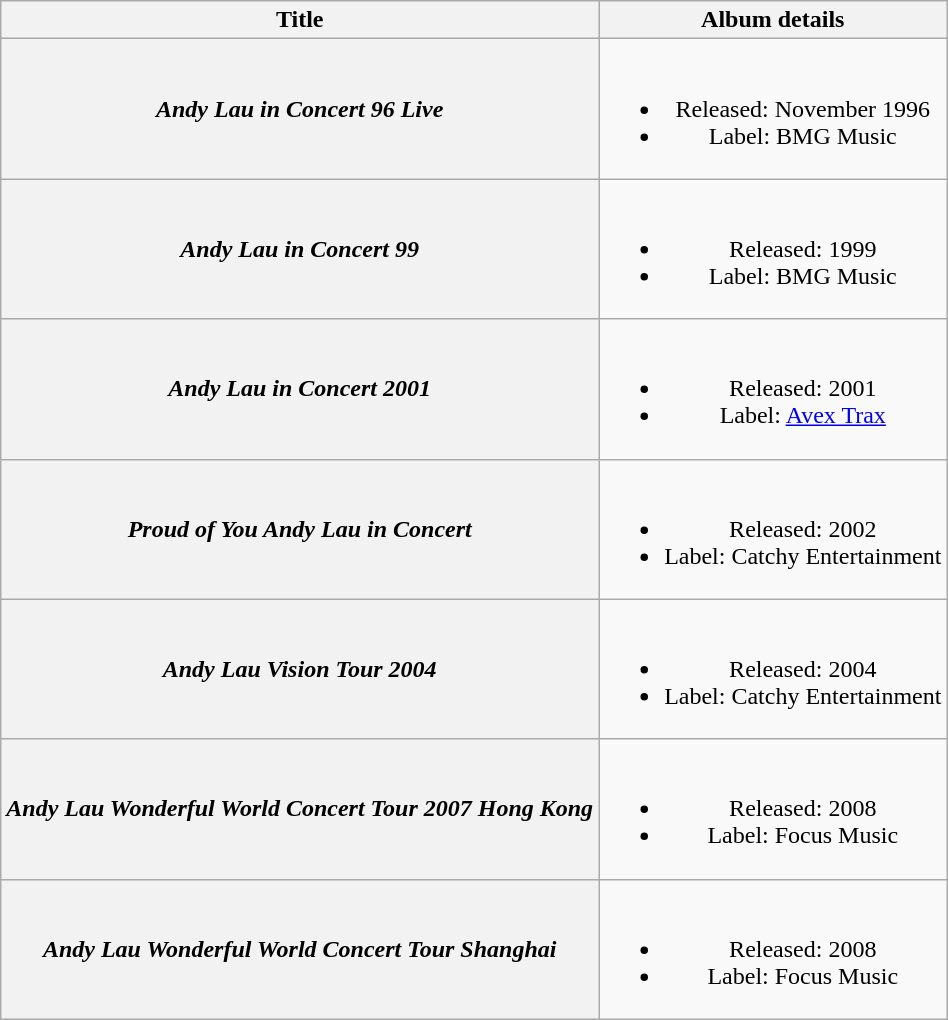<table class="wikitable plainrowheaders" style="text-align:center;">
<tr>
<th>Title</th>
<th>Album details</th>
</tr>
<tr>
<th scope="row"><em>Andy Lau in Concert 96 Live</em></th>
<td><br><ul><li>Released: November 1996</li><li>Label: BMG Music</li></ul></td>
</tr>
<tr>
<th scope="row"><em>Andy Lau in Concert 99</em></th>
<td><br><ul><li>Released: 1999</li><li>Label: BMG Music</li></ul></td>
</tr>
<tr>
<th scope="row"><em>Andy Lau in Concert 2001</em></th>
<td><br><ul><li>Released: 2001</li><li>Label: <a href='#'>Avex Trax</a></li></ul></td>
</tr>
<tr>
<th scope="row"><em>Proud of You Andy Lau in Concert</em></th>
<td><br><ul><li>Released: 2002</li><li>Label: Catchy Entertainment</li></ul></td>
</tr>
<tr>
<th scope="row"><em>Andy Lau Vision Tour 2004</em></th>
<td><br><ul><li>Released: 2004</li><li>Label: Catchy Entertainment</li></ul></td>
</tr>
<tr>
<th scope="row"><em>Andy Lau Wonderful World Concert Tour 2007 Hong Kong</em></th>
<td><br><ul><li>Released: 2008</li><li>Label: Focus Music</li></ul></td>
</tr>
<tr>
<th scope="row"><em>Andy Lau Wonderful World Concert Tour Shanghai</em></th>
<td><br><ul><li>Released: 2008</li><li>Label: Focus Music</li></ul></td>
</tr>
</table>
